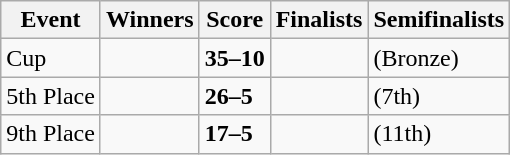<table class="wikitable">
<tr>
<th>Event</th>
<th>Winners</th>
<th>Score</th>
<th>Finalists</th>
<th>Semifinalists</th>
</tr>
<tr>
<td>Cup</td>
<td><strong></strong></td>
<td><strong>35–10</strong></td>
<td></td>
<td> (Bronze)<br></td>
</tr>
<tr>
<td>5th Place</td>
<td><strong></strong></td>
<td><strong>26–5</strong></td>
<td></td>
<td> (7th)<br></td>
</tr>
<tr>
<td>9th Place</td>
<td><strong></strong></td>
<td><strong>17–5</strong></td>
<td></td>
<td> (11th)<br></td>
</tr>
</table>
